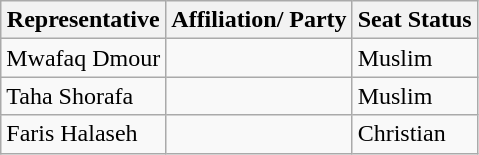<table class="wikitable">
<tr>
<th>Representative</th>
<th>Affiliation/ Party</th>
<th>Seat Status</th>
</tr>
<tr>
<td>Mwafaq Dmour</td>
<td></td>
<td>Muslim</td>
</tr>
<tr>
<td>Taha Shorafa</td>
<td></td>
<td>Muslim</td>
</tr>
<tr>
<td>Faris Halaseh</td>
<td></td>
<td>Christian</td>
</tr>
</table>
